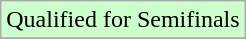<table class="wikitable">
<tr width=10px bgcolor="#ccffcc">
<td>Qualified for Semifinals</td>
</tr>
<tr>
</tr>
</table>
